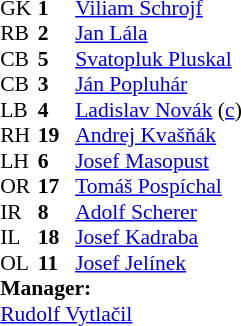<table style="font-size:90%; margin:0.2em auto;" cellspacing="0" cellpadding="0">
<tr>
<th width="25"></th>
<th width="25"></th>
</tr>
<tr>
<td>GK</td>
<td><strong>1</strong></td>
<td><a href='#'>Viliam Schrojf</a></td>
</tr>
<tr>
<td>RB</td>
<td><strong>2</strong></td>
<td><a href='#'>Jan Lála</a></td>
</tr>
<tr>
<td>CB</td>
<td><strong>5</strong></td>
<td><a href='#'>Svatopluk Pluskal</a></td>
</tr>
<tr>
<td>CB</td>
<td><strong>3</strong></td>
<td><a href='#'>Ján Popluhár</a></td>
</tr>
<tr>
<td>LB</td>
<td><strong>4</strong></td>
<td><a href='#'>Ladislav Novák</a> (<a href='#'>c</a>)</td>
</tr>
<tr>
<td>RH</td>
<td><strong>19</strong></td>
<td><a href='#'>Andrej Kvašňák</a></td>
</tr>
<tr>
<td>LH</td>
<td><strong>6</strong></td>
<td><a href='#'>Josef Masopust</a></td>
</tr>
<tr>
<td>OR</td>
<td><strong>17</strong></td>
<td><a href='#'>Tomáš Pospíchal</a></td>
</tr>
<tr>
<td>IR</td>
<td><strong>8</strong></td>
<td><a href='#'>Adolf Scherer</a></td>
</tr>
<tr>
<td>IL</td>
<td><strong>18</strong></td>
<td><a href='#'>Josef Kadraba</a></td>
</tr>
<tr>
<td>OL</td>
<td><strong>11</strong></td>
<td><a href='#'>Josef Jelínek</a></td>
</tr>
<tr>
<td colspan="3"><strong>Manager:</strong></td>
</tr>
<tr>
<td colspan="3"><a href='#'>Rudolf Vytlačil</a></td>
</tr>
</table>
